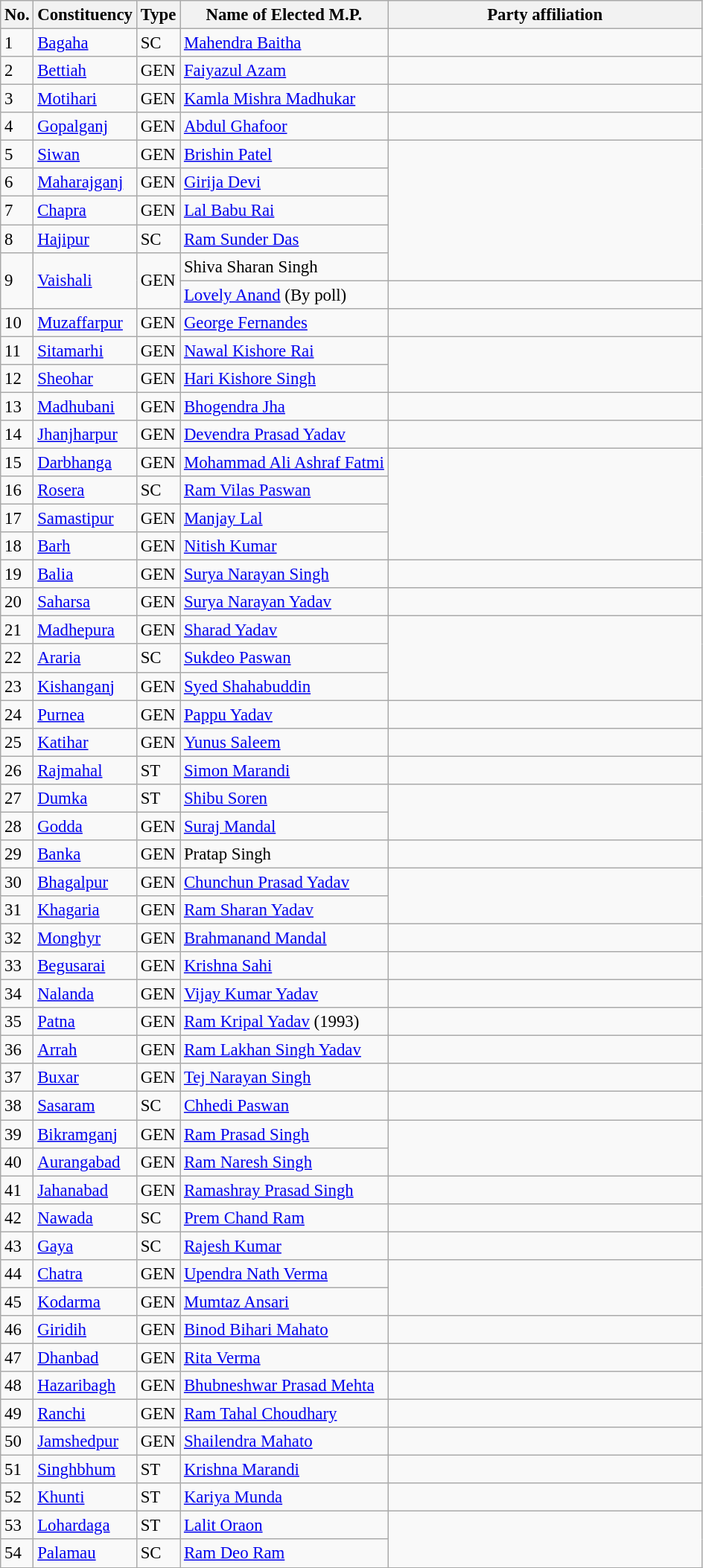<table class="wikitable" style="font-size:95%;">
<tr>
<th>No.</th>
<th>Constituency</th>
<th>Type</th>
<th>Name of Elected M.P.</th>
<th colspan="2" style="width:18em">Party affiliation</th>
</tr>
<tr>
<td>1</td>
<td><a href='#'>Bagaha</a></td>
<td>SC</td>
<td><a href='#'>Mahendra Baitha</a></td>
<td></td>
</tr>
<tr>
<td>2</td>
<td><a href='#'>Bettiah</a></td>
<td>GEN</td>
<td><a href='#'>Faiyazul Azam</a></td>
</tr>
<tr>
<td>3</td>
<td><a href='#'>Motihari</a></td>
<td>GEN</td>
<td><a href='#'>Kamla Mishra Madhukar</a></td>
<td></td>
</tr>
<tr>
<td>4</td>
<td><a href='#'>Gopalganj</a></td>
<td>GEN</td>
<td><a href='#'>Abdul Ghafoor</a></td>
<td></td>
</tr>
<tr>
<td>5</td>
<td><a href='#'>Siwan</a></td>
<td>GEN</td>
<td><a href='#'>Brishin Patel</a></td>
</tr>
<tr>
<td>6</td>
<td><a href='#'>Maharajganj</a></td>
<td>GEN</td>
<td><a href='#'>Girija Devi</a></td>
</tr>
<tr>
<td>7</td>
<td><a href='#'>Chapra</a></td>
<td>GEN</td>
<td><a href='#'>Lal Babu Rai</a></td>
</tr>
<tr>
<td>8</td>
<td><a href='#'>Hajipur</a></td>
<td>SC</td>
<td><a href='#'>Ram Sunder Das</a></td>
</tr>
<tr>
<td rowspan=2>9</td>
<td rowspan=2><a href='#'>Vaishali</a></td>
<td rowspan=2>GEN</td>
<td>Shiva Sharan Singh</td>
</tr>
<tr>
<td><a href='#'>Lovely Anand</a> (By poll)</td>
<td></td>
</tr>
<tr>
<td>10</td>
<td><a href='#'>Muzaffarpur</a></td>
<td>GEN</td>
<td><a href='#'>George Fernandes</a></td>
<td></td>
</tr>
<tr>
<td>11</td>
<td><a href='#'>Sitamarhi</a></td>
<td>GEN</td>
<td><a href='#'>Nawal Kishore Rai</a></td>
</tr>
<tr>
<td>12</td>
<td><a href='#'>Sheohar</a></td>
<td>GEN</td>
<td><a href='#'>Hari Kishore Singh</a></td>
</tr>
<tr>
<td>13</td>
<td><a href='#'>Madhubani</a></td>
<td>GEN</td>
<td><a href='#'>Bhogendra Jha</a></td>
<td></td>
</tr>
<tr>
<td>14</td>
<td><a href='#'>Jhanjharpur</a></td>
<td>GEN</td>
<td><a href='#'>Devendra Prasad Yadav</a></td>
<td></td>
</tr>
<tr>
<td>15</td>
<td><a href='#'>Darbhanga</a></td>
<td>GEN</td>
<td><a href='#'>Mohammad Ali Ashraf Fatmi</a></td>
</tr>
<tr>
<td>16</td>
<td><a href='#'>Rosera</a></td>
<td>SC</td>
<td><a href='#'>Ram Vilas Paswan</a></td>
</tr>
<tr>
<td>17</td>
<td><a href='#'>Samastipur</a></td>
<td>GEN</td>
<td><a href='#'>Manjay Lal</a></td>
</tr>
<tr>
<td>18</td>
<td><a href='#'>Barh</a></td>
<td>GEN</td>
<td><a href='#'>Nitish Kumar</a></td>
</tr>
<tr>
<td>19</td>
<td><a href='#'>Balia</a></td>
<td>GEN</td>
<td><a href='#'>Surya Narayan Singh</a></td>
<td></td>
</tr>
<tr>
<td>20</td>
<td><a href='#'>Saharsa</a></td>
<td>GEN</td>
<td><a href='#'>Surya Narayan Yadav</a></td>
<td></td>
</tr>
<tr>
<td>21</td>
<td><a href='#'>Madhepura</a></td>
<td>GEN</td>
<td><a href='#'>Sharad Yadav</a></td>
</tr>
<tr>
<td>22</td>
<td><a href='#'>Araria</a></td>
<td>SC</td>
<td><a href='#'>Sukdeo Paswan</a></td>
</tr>
<tr>
<td>23</td>
<td><a href='#'>Kishanganj</a></td>
<td>GEN</td>
<td><a href='#'>Syed Shahabuddin</a></td>
</tr>
<tr>
<td>24</td>
<td><a href='#'>Purnea</a></td>
<td>GEN</td>
<td><a href='#'>Pappu Yadav</a></td>
<td></td>
</tr>
<tr>
<td>25</td>
<td><a href='#'>Katihar</a></td>
<td>GEN</td>
<td><a href='#'>Yunus Saleem</a></td>
<td></td>
</tr>
<tr>
<td>26</td>
<td><a href='#'>Rajmahal</a></td>
<td>ST</td>
<td><a href='#'>Simon Marandi</a></td>
<td></td>
</tr>
<tr>
<td>27</td>
<td><a href='#'>Dumka</a></td>
<td>ST</td>
<td><a href='#'>Shibu Soren</a></td>
</tr>
<tr>
<td>28</td>
<td><a href='#'>Godda</a></td>
<td>GEN</td>
<td><a href='#'>Suraj Mandal</a></td>
</tr>
<tr>
<td>29</td>
<td><a href='#'>Banka</a></td>
<td>GEN</td>
<td>Pratap Singh</td>
<td></td>
</tr>
<tr>
<td>30</td>
<td><a href='#'>Bhagalpur</a></td>
<td>GEN</td>
<td><a href='#'>Chunchun Prasad Yadav</a></td>
</tr>
<tr>
<td>31</td>
<td><a href='#'>Khagaria</a></td>
<td>GEN</td>
<td><a href='#'>Ram Sharan Yadav</a></td>
</tr>
<tr>
<td>32</td>
<td><a href='#'>Monghyr</a></td>
<td>GEN</td>
<td><a href='#'>Brahmanand Mandal</a></td>
<td></td>
</tr>
<tr>
<td>33</td>
<td><a href='#'>Begusarai</a></td>
<td>GEN</td>
<td><a href='#'>Krishna Sahi</a></td>
<td></td>
</tr>
<tr>
<td>34</td>
<td><a href='#'>Nalanda</a></td>
<td>GEN</td>
<td><a href='#'>Vijay Kumar Yadav</a></td>
<td></td>
</tr>
<tr>
<td>35</td>
<td><a href='#'>Patna</a></td>
<td>GEN</td>
<td><a href='#'>Ram Kripal Yadav</a> (1993)</td>
<td></td>
</tr>
<tr>
<td>36</td>
<td><a href='#'>Arrah</a></td>
<td>GEN</td>
<td><a href='#'>Ram Lakhan Singh Yadav</a></td>
</tr>
<tr>
<td>37</td>
<td><a href='#'>Buxar</a></td>
<td>GEN</td>
<td><a href='#'>Tej Narayan Singh</a></td>
<td></td>
</tr>
<tr>
<td>38</td>
<td><a href='#'>Sasaram</a></td>
<td>SC</td>
<td><a href='#'>Chhedi Paswan</a></td>
<td></td>
</tr>
<tr>
<td>39</td>
<td><a href='#'>Bikramganj</a></td>
<td>GEN</td>
<td><a href='#'>Ram Prasad Singh</a></td>
</tr>
<tr>
<td>40</td>
<td><a href='#'>Aurangabad</a></td>
<td>GEN</td>
<td><a href='#'>Ram Naresh Singh</a></td>
</tr>
<tr>
<td>41</td>
<td><a href='#'>Jahanabad</a></td>
<td>GEN</td>
<td><a href='#'>Ramashray Prasad Singh</a></td>
<td></td>
</tr>
<tr>
<td>42</td>
<td><a href='#'>Nawada</a></td>
<td>SC</td>
<td><a href='#'>Prem Chand Ram</a></td>
</tr>
<tr>
<td>43</td>
<td><a href='#'>Gaya</a></td>
<td>SC</td>
<td><a href='#'>Rajesh Kumar</a></td>
<td></td>
</tr>
<tr>
<td>44</td>
<td><a href='#'>Chatra</a></td>
<td>GEN</td>
<td><a href='#'>Upendra Nath Verma</a></td>
</tr>
<tr>
<td>45</td>
<td><a href='#'>Kodarma</a></td>
<td>GEN</td>
<td><a href='#'>Mumtaz Ansari</a></td>
</tr>
<tr>
<td>46</td>
<td><a href='#'>Giridih</a></td>
<td>GEN</td>
<td><a href='#'>Binod Bihari Mahato</a></td>
<td></td>
</tr>
<tr>
<td>47</td>
<td><a href='#'>Dhanbad</a></td>
<td>GEN</td>
<td><a href='#'>Rita Verma</a></td>
<td></td>
</tr>
<tr>
<td>48</td>
<td><a href='#'>Hazaribagh</a></td>
<td>GEN</td>
<td><a href='#'>Bhubneshwar Prasad Mehta</a></td>
<td></td>
</tr>
<tr>
<td>49</td>
<td><a href='#'>Ranchi</a></td>
<td>GEN</td>
<td><a href='#'>Ram Tahal Choudhary</a></td>
<td></td>
</tr>
<tr>
<td>50</td>
<td><a href='#'>Jamshedpur</a></td>
<td>GEN</td>
<td><a href='#'>Shailendra Mahato</a></td>
<td></td>
</tr>
<tr>
<td>51</td>
<td><a href='#'>Singhbhum</a></td>
<td>ST</td>
<td><a href='#'>Krishna Marandi</a></td>
</tr>
<tr>
<td>52</td>
<td><a href='#'>Khunti</a></td>
<td>ST</td>
<td><a href='#'>Kariya Munda</a></td>
<td></td>
</tr>
<tr>
<td>53</td>
<td><a href='#'>Lohardaga</a></td>
<td>ST</td>
<td><a href='#'>Lalit Oraon</a></td>
</tr>
<tr>
<td>54</td>
<td><a href='#'>Palamau</a></td>
<td>SC</td>
<td><a href='#'>Ram Deo Ram</a></td>
</tr>
<tr>
</tr>
</table>
